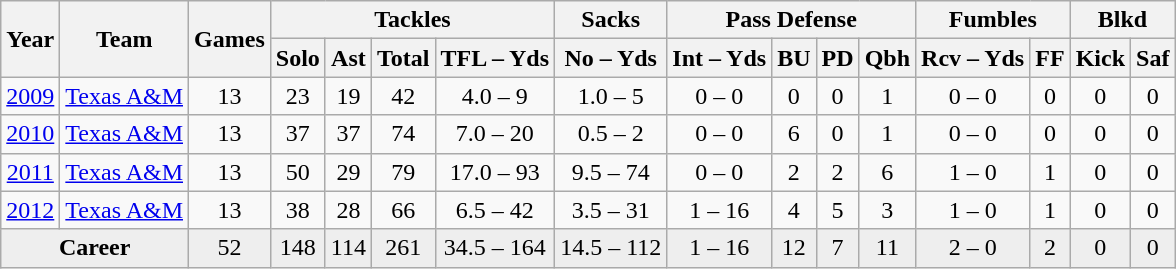<table class="wikitable" style="text-align:center">
<tr>
<th rowspan=2>Year</th>
<th rowspan=2>Team</th>
<th rowspan=2>Games</th>
<th colspan=4>Tackles</th>
<th>Sacks</th>
<th colspan=4>Pass Defense</th>
<th colspan=2>Fumbles</th>
<th colspan=2>Blkd</th>
</tr>
<tr>
<th>Solo</th>
<th>Ast</th>
<th>Total</th>
<th>TFL – Yds</th>
<th>No – Yds</th>
<th>Int – Yds</th>
<th>BU</th>
<th>PD</th>
<th>Qbh</th>
<th>Rcv – Yds</th>
<th>FF</th>
<th>Kick</th>
<th>Saf</th>
</tr>
<tr>
<td><a href='#'>2009</a></td>
<td><a href='#'>Texas A&M</a></td>
<td>13</td>
<td>23</td>
<td>19</td>
<td>42</td>
<td>4.0 – 9</td>
<td>1.0 – 5</td>
<td>0 – 0</td>
<td>0</td>
<td>0</td>
<td>1</td>
<td>0 – 0</td>
<td>0</td>
<td>0</td>
<td>0</td>
</tr>
<tr>
<td><a href='#'>2010</a></td>
<td><a href='#'>Texas A&M</a></td>
<td>13</td>
<td>37</td>
<td>37</td>
<td>74</td>
<td>7.0 – 20</td>
<td>0.5 – 2</td>
<td>0 – 0</td>
<td>6</td>
<td>0</td>
<td>1</td>
<td>0 – 0</td>
<td>0</td>
<td>0</td>
<td>0</td>
</tr>
<tr>
<td><a href='#'>2011</a></td>
<td><a href='#'>Texas A&M</a></td>
<td>13</td>
<td>50</td>
<td>29</td>
<td>79</td>
<td>17.0 – 93</td>
<td>9.5 – 74</td>
<td>0 – 0</td>
<td>2</td>
<td>2</td>
<td>6</td>
<td>1 – 0</td>
<td>1</td>
<td>0</td>
<td>0</td>
</tr>
<tr>
<td><a href='#'>2012</a></td>
<td><a href='#'>Texas A&M</a></td>
<td>13</td>
<td>38</td>
<td>28</td>
<td>66</td>
<td>6.5 – 42</td>
<td>3.5 – 31</td>
<td>1 – 16</td>
<td>4</td>
<td>5</td>
<td>3</td>
<td>1 – 0</td>
<td>1</td>
<td>0</td>
<td>0</td>
</tr>
<tr style="background:#eee;">
<td colspan=2><strong>Career</strong></td>
<td>52</td>
<td>148</td>
<td>114</td>
<td>261</td>
<td>34.5 – 164</td>
<td>14.5 – 112</td>
<td>1 – 16</td>
<td>12</td>
<td>7</td>
<td>11</td>
<td>2 – 0</td>
<td>2</td>
<td>0</td>
<td>0</td>
</tr>
</table>
